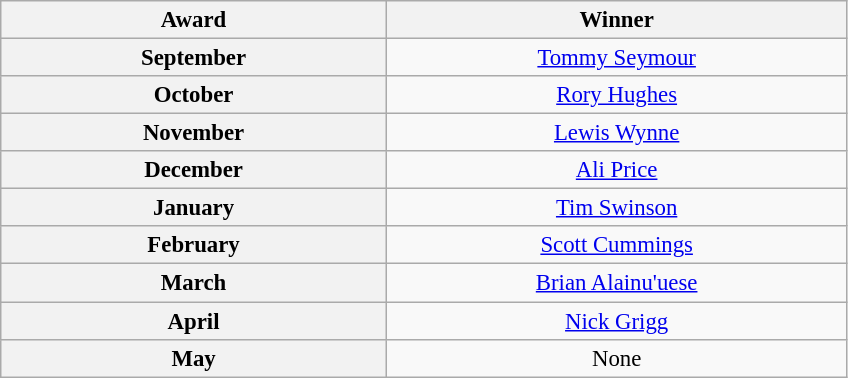<table class="wikitable" style="font-size:95%; text-align:center;">
<tr>
<th style="width:250px;">Award</th>
<th style="width:300px;">Winner</th>
</tr>
<tr>
<th>September</th>
<td> <a href='#'>Tommy Seymour</a></td>
</tr>
<tr>
<th>October</th>
<td> <a href='#'>Rory Hughes</a></td>
</tr>
<tr>
<th>November</th>
<td> <a href='#'>Lewis Wynne</a></td>
</tr>
<tr>
<th>December</th>
<td> <a href='#'>Ali Price</a></td>
</tr>
<tr>
<th>January</th>
<td> <a href='#'>Tim Swinson</a></td>
</tr>
<tr>
<th>February</th>
<td> <a href='#'>Scott Cummings</a></td>
</tr>
<tr>
<th>March</th>
<td> <a href='#'>Brian Alainu'uese</a></td>
</tr>
<tr>
<th>April</th>
<td> <a href='#'>Nick Grigg</a></td>
</tr>
<tr>
<th>May</th>
<td>None</td>
</tr>
</table>
